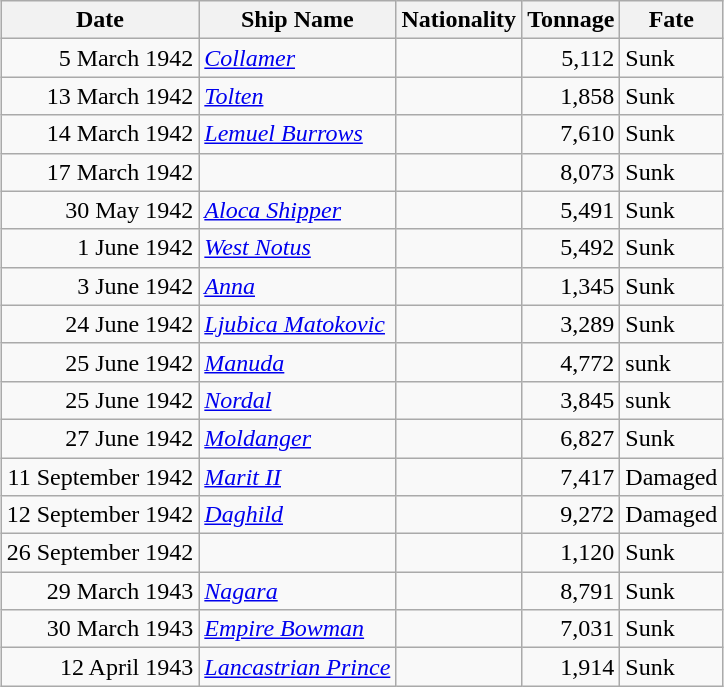<table class="wikitable sortable" style="margin: 1em auto 1em auto;"|->
<tr>
<th>Date</th>
<th>Ship Name</th>
<th>Nationality</th>
<th>Tonnage</th>
<th>Fate</th>
</tr>
<tr>
<td align="right">5 March 1942</td>
<td><em><a href='#'>Collamer</a></em></td>
<td></td>
<td align="right">5,112</td>
<td>Sunk</td>
</tr>
<tr>
<td align="right">13 March 1942</td>
<td><em><a href='#'>Tolten</a></em></td>
<td></td>
<td align="right">1,858</td>
<td>Sunk</td>
</tr>
<tr>
<td align="right">14 March 1942</td>
<td><em><a href='#'>Lemuel Burrows</a></em></td>
<td></td>
<td align="right">7,610</td>
<td>Sunk</td>
</tr>
<tr>
<td align="right">17 March 1942</td>
<td></td>
<td></td>
<td align="right">8,073</td>
<td>Sunk</td>
</tr>
<tr>
<td align="right">30 May 1942</td>
<td><em><a href='#'>Aloca Shipper</a></em></td>
<td></td>
<td align="right">5,491</td>
<td>Sunk</td>
</tr>
<tr>
<td align="right">1 June 1942</td>
<td><em><a href='#'>West Notus</a></em></td>
<td></td>
<td align="right">5,492</td>
<td>Sunk</td>
</tr>
<tr>
<td align="right">3 June 1942</td>
<td><em><a href='#'>Anna</a></em></td>
<td></td>
<td align="right">1,345</td>
<td>Sunk</td>
</tr>
<tr>
<td align="right">24 June 1942</td>
<td><em><a href='#'>Ljubica Matokovic</a></em></td>
<td></td>
<td align="right">3,289</td>
<td>Sunk</td>
</tr>
<tr>
<td align="right">25 June 1942</td>
<td><em><a href='#'>Manuda</a></em></td>
<td></td>
<td align="right">4,772</td>
<td>sunk</td>
</tr>
<tr>
<td align="right">25 June 1942</td>
<td><em><a href='#'>Nordal</a></em></td>
<td></td>
<td align="right">3,845</td>
<td>sunk</td>
</tr>
<tr>
<td align="right">27 June 1942</td>
<td><em><a href='#'>Moldanger</a></em></td>
<td></td>
<td align="right">6,827</td>
<td>Sunk</td>
</tr>
<tr>
<td align="right">11 September 1942</td>
<td><em><a href='#'>Marit II</a></em></td>
<td></td>
<td align="right">7,417</td>
<td>Damaged</td>
</tr>
<tr>
<td align="right">12 September 1942</td>
<td><em><a href='#'>Daghild</a></em></td>
<td></td>
<td align="right">9,272</td>
<td>Damaged</td>
</tr>
<tr>
<td align="right">26 September 1942</td>
<td></td>
<td></td>
<td align="right">1,120</td>
<td>Sunk</td>
</tr>
<tr>
<td align="right">29 March 1943</td>
<td><em><a href='#'>Nagara</a></em></td>
<td></td>
<td align="right">8,791</td>
<td>Sunk</td>
</tr>
<tr>
<td align="right">30 March 1943</td>
<td><a href='#'><em>Empire Bowman</em></a></td>
<td></td>
<td align="right">7,031</td>
<td>Sunk</td>
</tr>
<tr>
<td align="right">12 April 1943</td>
<td><em><a href='#'>Lancastrian Prince</a></em></td>
<td></td>
<td align="right">1,914</td>
<td>Sunk</td>
</tr>
</table>
